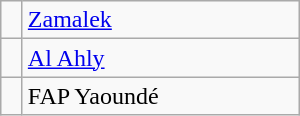<table class="wikitable" width="200px">
<tr>
<td align=center></td>
<td> <a href='#'>Zamalek</a></td>
</tr>
<tr>
<td align=center></td>
<td> <a href='#'>Al Ahly</a></td>
</tr>
<tr>
<td align=center></td>
<td> FAP Yaoundé</td>
</tr>
</table>
